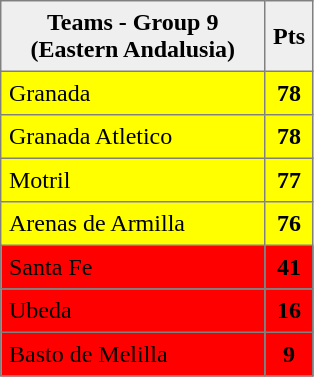<table style=border-collapse:collapse border=1 cellspacing=0 cellpadding=5>
<tr align=center bgcolor=#efefef>
<th width=165>Teams - Group 9 (Eastern Andalusia)</th>
<th width=20>Pts</th>
</tr>
<tr align=center style="background:#FFFF00;">
<td style="text-align:left;">Granada</td>
<td><strong>78</strong></td>
</tr>
<tr align=center style="background:#FFFF00;">
<td style="text-align:left;">Granada Atletico</td>
<td><strong>78</strong></td>
</tr>
<tr align=center style="background:#FFFF00;">
<td style="text-align:left;">Motril</td>
<td><strong>77</strong></td>
</tr>
<tr align=center style="background:#FFFF00;">
<td style="text-align:left;">Arenas de Armilla</td>
<td><strong>76</strong></td>
</tr>
<tr align=center style="background:#FF0000;">
<td style="text-align:left;">Santa Fe</td>
<td><strong>41</strong></td>
</tr>
<tr align=center style="background:#FF0000;">
<td style="text-align:left;">Ubeda</td>
<td><strong>16</strong></td>
</tr>
<tr align=center style="background:#FF0000;">
<td style="text-align:left;">Basto de Melilla</td>
<td><strong>9</strong></td>
</tr>
</table>
